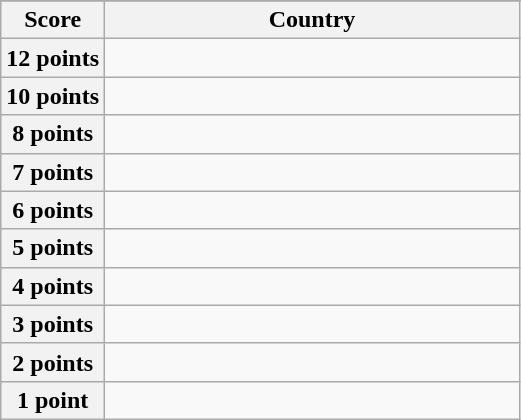<table class="wikitable">
<tr>
</tr>
<tr>
<th scope="col">Score</th>
<th scope="col">Country</th>
</tr>
<tr>
<th scope="row" width=20%>12 points</th>
<td></td>
</tr>
<tr>
<th scope="row" width=20%>10 points</th>
<td></td>
</tr>
<tr>
<th scope="row" width=20%>8 points</th>
<td></td>
</tr>
<tr>
<th scope="row" width=20%>7 points</th>
<td></td>
</tr>
<tr>
<th scope="row" width=20%>6 points</th>
<td></td>
</tr>
<tr>
<th scope="row" width=20%>5 points</th>
<td></td>
</tr>
<tr>
<th scope="row" width=20%>4 points</th>
<td></td>
</tr>
<tr>
<th scope="row" width=20%>3 points</th>
<td></td>
</tr>
<tr>
<th scope="row" width=20%>2 points</th>
<td></td>
</tr>
<tr>
<th scope="row" width=20%>1 point</th>
<td></td>
</tr>
</table>
